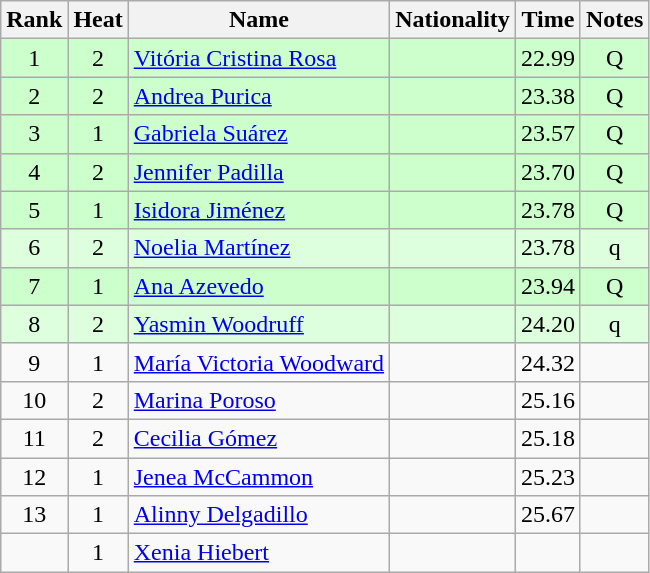<table class="wikitable sortable" style="text-align:center">
<tr>
<th>Rank</th>
<th>Heat</th>
<th>Name</th>
<th>Nationality</th>
<th>Time</th>
<th>Notes</th>
</tr>
<tr bgcolor=ccffcc>
<td>1</td>
<td>2</td>
<td align=left><a href='#'>Vitória Cristina Rosa</a></td>
<td align=left></td>
<td>22.99</td>
<td>Q</td>
</tr>
<tr bgcolor=ccffcc>
<td>2</td>
<td>2</td>
<td align=left><a href='#'>Andrea Purica</a></td>
<td align=left></td>
<td>23.38</td>
<td>Q</td>
</tr>
<tr bgcolor=ccffcc>
<td>3</td>
<td>1</td>
<td align=left><a href='#'>Gabriela Suárez</a></td>
<td align=left></td>
<td>23.57</td>
<td>Q</td>
</tr>
<tr bgcolor=ccffcc>
<td>4</td>
<td>2</td>
<td align=left><a href='#'>Jennifer Padilla</a></td>
<td align=left></td>
<td>23.70</td>
<td>Q</td>
</tr>
<tr bgcolor=ccffcc>
<td>5</td>
<td>1</td>
<td align=left><a href='#'>Isidora Jiménez</a></td>
<td align=left></td>
<td>23.78</td>
<td>Q</td>
</tr>
<tr bgcolor=ddffdd>
<td>6</td>
<td>2</td>
<td align=left><a href='#'>Noelia Martínez</a></td>
<td align=left></td>
<td>23.78</td>
<td>q</td>
</tr>
<tr bgcolor=ccffcc>
<td>7</td>
<td>1</td>
<td align=left><a href='#'>Ana Azevedo</a></td>
<td align=left></td>
<td>23.94</td>
<td>Q</td>
</tr>
<tr bgcolor=ddffdd>
<td>8</td>
<td>2</td>
<td align=left><a href='#'>Yasmin Woodruff</a></td>
<td align=left></td>
<td>24.20</td>
<td>q</td>
</tr>
<tr>
<td>9</td>
<td>1</td>
<td align=left><a href='#'>María Victoria Woodward</a></td>
<td align=left></td>
<td>24.32</td>
<td></td>
</tr>
<tr>
<td>10</td>
<td>2</td>
<td align=left><a href='#'>Marina Poroso</a></td>
<td align=left></td>
<td>25.16</td>
<td></td>
</tr>
<tr>
<td>11</td>
<td>2</td>
<td align=left><a href='#'>Cecilia Gómez</a></td>
<td align=left></td>
<td>25.18</td>
<td></td>
</tr>
<tr>
<td>12</td>
<td>1</td>
<td align=left><a href='#'>Jenea McCammon</a></td>
<td align=left></td>
<td>25.23</td>
<td></td>
</tr>
<tr>
<td>13</td>
<td>1</td>
<td align=left><a href='#'>Alinny Delgadillo</a></td>
<td align=left></td>
<td>25.67</td>
<td></td>
</tr>
<tr>
<td></td>
<td>1</td>
<td align=left><a href='#'>Xenia Hiebert</a></td>
<td align=left></td>
<td></td>
<td></td>
</tr>
</table>
